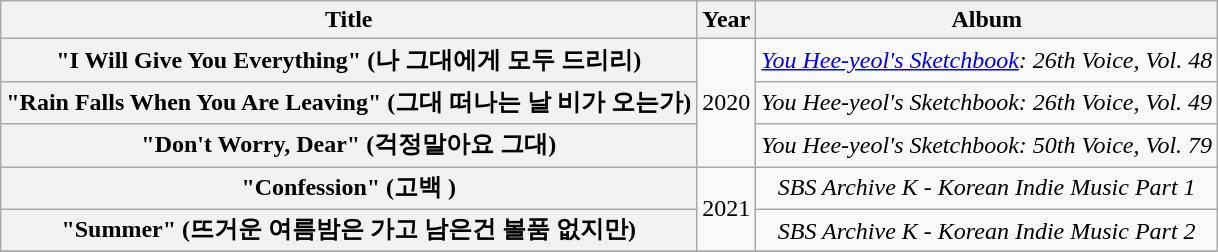<table class="wikitable plainrowheaders" style="text-align:center;">
<tr>
<th scope="col">Title</th>
<th scope="col">Year</th>
<th scope="col">Album</th>
</tr>
<tr>
<th scope="row">"I Will Give You Everything" (나 그대에게 모두 드리리)<br></th>
<td rowspan="3">2020</td>
<td><em><a href='#'>You Hee-yeol's Sketchbook</a>: 26th Voice, Vol. 48</em></td>
</tr>
<tr>
<th scope="row">"Rain Falls When You Are Leaving" (그대 떠나는 날 비가 오는가)<br></th>
<td><em>You Hee-yeol's Sketchbook: 26th Voice, Vol. 49</em></td>
</tr>
<tr>
<th scope="row">"Don't Worry, Dear" (걱정말아요 그대)<br></th>
<td><em>You Hee-yeol's Sketchbook: 50th Voice, Vol. 79</em></td>
</tr>
<tr>
<th scope="row">"Confession" (고백 )<br></th>
<td rowspan="2">2021</td>
<td><em>SBS Archive K - Korean Indie Music Part 1</em></td>
</tr>
<tr>
<th scope="row">"Summer" (뜨거운 여름밤은 가고 남은건 볼품 없지만)</th>
<td><em>SBS Archive K - Korean Indie Music Part 2</em></td>
</tr>
<tr>
</tr>
</table>
